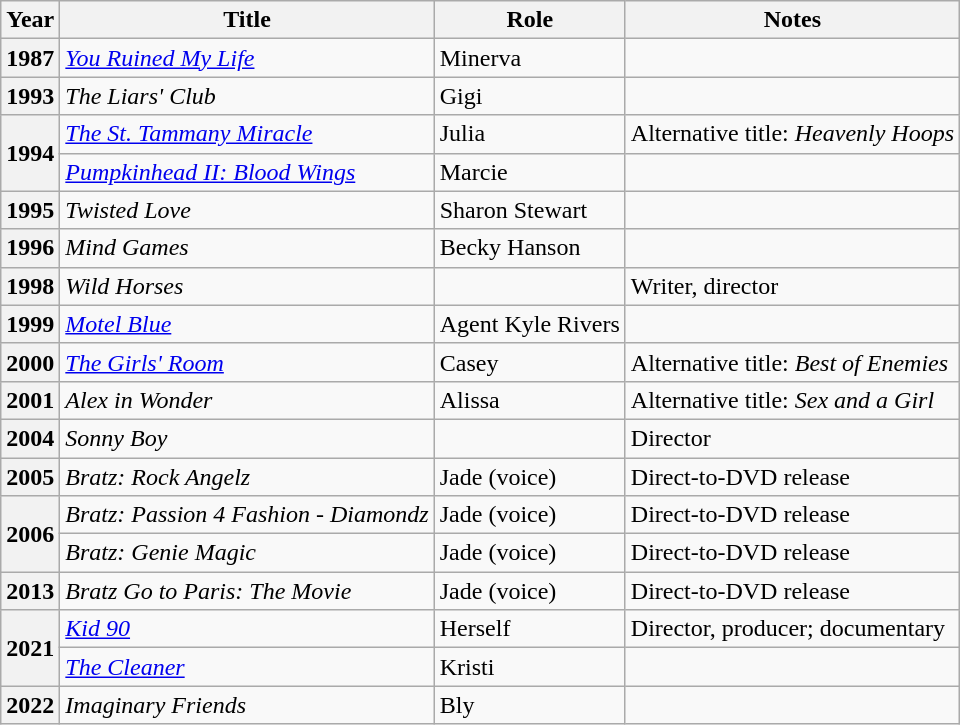<table class="wikitable plainrowheaders sortable">
<tr>
<th>Year</th>
<th>Title</th>
<th>Role</th>
<th class="unsortable">Notes</th>
</tr>
<tr>
<th scope="row">1987</th>
<td><em><a href='#'>You Ruined My Life</a></em></td>
<td>Minerva</td>
<td></td>
</tr>
<tr>
<th scope="row">1993</th>
<td><em>The Liars' Club</em></td>
<td>Gigi</td>
<td></td>
</tr>
<tr>
<th scope="row" rowspan=2>1994</th>
<td><em><a href='#'>The St. Tammany Miracle</a></em></td>
<td>Julia</td>
<td>Alternative title: <em>Heavenly Hoops</em></td>
</tr>
<tr>
<td><em><a href='#'>Pumpkinhead II: Blood Wings</a></em></td>
<td>Marcie</td>
<td></td>
</tr>
<tr>
<th scope="row">1995</th>
<td><em>Twisted Love</em></td>
<td>Sharon Stewart</td>
<td></td>
</tr>
<tr>
<th scope="row">1996</th>
<td><em>Mind Games</em></td>
<td>Becky Hanson</td>
<td></td>
</tr>
<tr>
<th scope="row">1998</th>
<td><em>Wild Horses</em></td>
<td></td>
<td>Writer, director</td>
</tr>
<tr>
<th scope="row">1999</th>
<td><em><a href='#'>Motel Blue</a></em></td>
<td>Agent Kyle Rivers</td>
<td></td>
</tr>
<tr>
<th scope="row">2000</th>
<td><em><a href='#'>The Girls' Room</a></em></td>
<td>Casey</td>
<td>Alternative title: <em>Best of Enemies</em></td>
</tr>
<tr>
<th scope="row">2001</th>
<td><em>Alex in Wonder</em></td>
<td>Alissa</td>
<td>Alternative title: <em>Sex and a Girl</em></td>
</tr>
<tr>
<th scope="row">2004</th>
<td><em>Sonny Boy</em></td>
<td></td>
<td>Director</td>
</tr>
<tr>
<th scope="row">2005</th>
<td><em>Bratz: Rock Angelz</em></td>
<td>Jade (voice)</td>
<td>Direct-to-DVD release</td>
</tr>
<tr>
<th scope="row"  rowspan=2>2006</th>
<td><em>Bratz: Passion 4 Fashion - Diamondz</em></td>
<td>Jade (voice)</td>
<td>Direct-to-DVD release</td>
</tr>
<tr>
<td><em>Bratz: Genie Magic</em></td>
<td>Jade (voice)</td>
<td>Direct-to-DVD release</td>
</tr>
<tr>
<th scope="row">2013</th>
<td><em>Bratz Go to Paris: The Movie</em></td>
<td>Jade (voice)</td>
<td>Direct-to-DVD release</td>
</tr>
<tr>
<th scope="row" rowspan=2>2021</th>
<td><em><a href='#'>Kid 90</a></em></td>
<td>Herself</td>
<td>Director, producer; documentary</td>
</tr>
<tr>
<td><em><a href='#'>The Cleaner</a></em></td>
<td>Kristi</td>
<td></td>
</tr>
<tr>
<th scope="row">2022</th>
<td><em>Imaginary Friends</em></td>
<td>Bly</td>
<td></td>
</tr>
</table>
